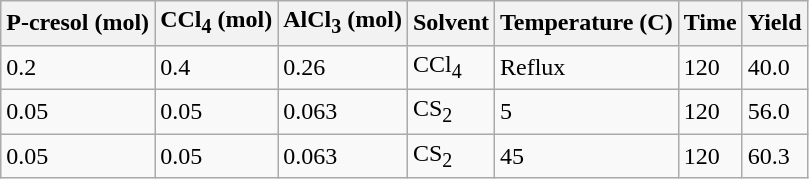<table class="wikitable">
<tr>
<th>P-cresol (mol)</th>
<th>CCl<sub>4</sub> (mol)</th>
<th>AlCl<sub>3</sub> (mol)</th>
<th>Solvent</th>
<th>Temperature (C)</th>
<th>Time</th>
<th>Yield</th>
</tr>
<tr>
<td>0.2</td>
<td>0.4</td>
<td>0.26</td>
<td>CCl<sub>4</sub></td>
<td>Reflux</td>
<td>120</td>
<td>40.0</td>
</tr>
<tr>
<td>0.05</td>
<td>0.05</td>
<td>0.063</td>
<td>CS<sub>2</sub></td>
<td>5</td>
<td>120</td>
<td>56.0</td>
</tr>
<tr>
<td>0.05</td>
<td>0.05</td>
<td>0.063</td>
<td>CS<sub>2</sub></td>
<td>45</td>
<td>120</td>
<td>60.3</td>
</tr>
</table>
